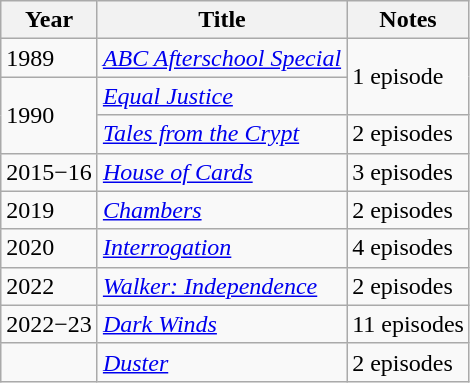<table class="wikitable">
<tr>
<th>Year</th>
<th>Title</th>
<th>Notes</th>
</tr>
<tr>
<td>1989</td>
<td><em><a href='#'>ABC Afterschool Special</a></em></td>
<td rowspan=2>1 episode</td>
</tr>
<tr>
<td rowspan=2>1990</td>
<td><em><a href='#'>Equal Justice</a></em></td>
</tr>
<tr>
<td><em><a href='#'>Tales from the Crypt</a></em></td>
<td>2 episodes</td>
</tr>
<tr>
<td>2015−16</td>
<td><em><a href='#'>House of Cards</a></em></td>
<td>3 episodes</td>
</tr>
<tr>
<td>2019</td>
<td><em><a href='#'>Chambers</a></em></td>
<td>2 episodes</td>
</tr>
<tr>
<td>2020</td>
<td><em><a href='#'>Interrogation</a></em></td>
<td>4 episodes</td>
</tr>
<tr>
<td>2022</td>
<td><em><a href='#'>Walker: Independence</a></em></td>
<td>2 episodes</td>
</tr>
<tr>
<td>2022−23</td>
<td><em><a href='#'>Dark Winds</a></em></td>
<td>11 episodes</td>
</tr>
<tr>
<td></td>
<td><em><a href='#'>Duster</a></em></td>
<td>2 episodes</td>
</tr>
</table>
